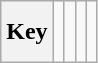<table class="wikitable" style="height:2.6em">
<tr>
<th>Key</th>
<td> </td>
<td> </td>
<td> </td>
<td> </td>
</tr>
</table>
